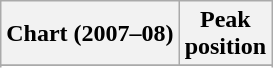<table class="wikitable sortable plainrowheaders" style="text-align:center">
<tr>
<th scope="col">Chart (2007–08)</th>
<th scope="col">Peak<br> position</th>
</tr>
<tr>
</tr>
<tr>
</tr>
</table>
